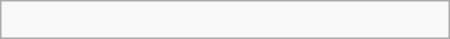<table class="wikitable" border="1" width=300px align="right">
<tr>
<td><br></td>
</tr>
</table>
